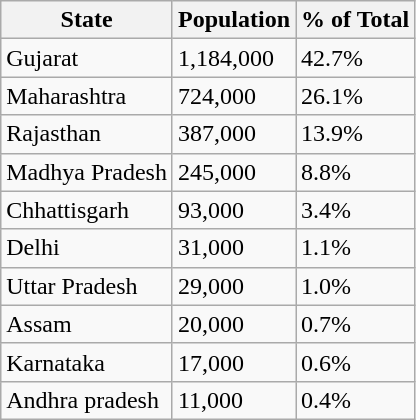<table class="wikitable">
<tr>
<th>State</th>
<th>Population</th>
<th>% of Total</th>
</tr>
<tr>
<td>Gujarat</td>
<td>1,184,000</td>
<td>42.7%</td>
</tr>
<tr>
<td>Maharashtra</td>
<td>724,000</td>
<td>26.1%</td>
</tr>
<tr>
<td>Rajasthan</td>
<td>387,000</td>
<td>13.9%</td>
</tr>
<tr>
<td>Madhya Pradesh</td>
<td>245,000</td>
<td>8.8%</td>
</tr>
<tr>
<td>Chhattisgarh</td>
<td>93,000</td>
<td>3.4%</td>
</tr>
<tr>
<td>Delhi</td>
<td>31,000</td>
<td>1.1%</td>
</tr>
<tr>
<td>Uttar Pradesh</td>
<td>29,000</td>
<td>1.0%</td>
</tr>
<tr>
<td>Assam</td>
<td>20,000</td>
<td>0.7%</td>
</tr>
<tr>
<td>Karnataka</td>
<td>17,000</td>
<td>0.6%</td>
</tr>
<tr>
<td>Andhra pradesh</td>
<td>11,000</td>
<td>0.4%</td>
</tr>
</table>
